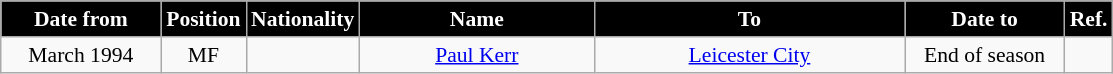<table class="wikitable" style="text-align:center; font-size:90%; ">
<tr>
<th style="background:#000000; color:white; width:100px;">Date from</th>
<th style="background:#000000; color:white; width:50px;">Position</th>
<th style="background:#000000; color:white; width:50px;">Nationality</th>
<th style="background:#000000; color:white; width:150px;">Name</th>
<th style="background:#000000; color:white; width:200px;">To</th>
<th style="background:#000000; color:white; width:100px;">Date to</th>
<th style="background:#000000; color:white; width:25px;">Ref.</th>
</tr>
<tr>
<td>March 1994</td>
<td>MF</td>
<td></td>
<td><a href='#'>Paul Kerr</a></td>
<td><a href='#'>Leicester City</a></td>
<td>End of season</td>
<td></td>
</tr>
</table>
